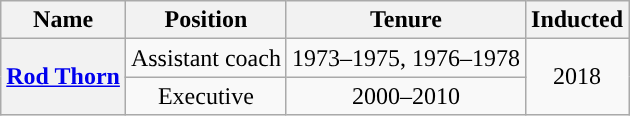<table class="wikitable" style="text-align:center">
<tr>
<th scope="col">Name</th>
<th scope="col">Position</th>
<th scope="col">Tenure</th>
<th scope="col">Inducted</th>
</tr>
<tr>
<th scope="row" rowspan="2"><a href='#'>Rod Thorn</a></th>
<td>Assistant coach</td>
<td>1973–1975, 1976–1978</td>
<td rowspan="2">2018</td>
</tr>
<tr>
<td>Executive</td>
<td>2000–2010</td>
</tr>
</table>
